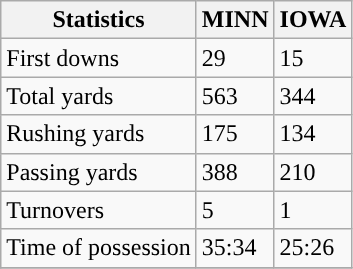<table class="wikitable">
<tr>
<th>Statistics</th>
<th>MINN</th>
<th>IOWA</th>
</tr>
<tr>
<td>First downs</td>
<td>29</td>
<td>15</td>
</tr>
<tr>
<td>Total yards</td>
<td>563</td>
<td>344</td>
</tr>
<tr>
<td>Rushing yards</td>
<td>175</td>
<td>134</td>
</tr>
<tr>
<td>Passing yards</td>
<td>388</td>
<td>210</td>
</tr>
<tr>
<td>Turnovers</td>
<td>5</td>
<td>1</td>
</tr>
<tr>
<td>Time of possession</td>
<td>35:34</td>
<td>25:26</td>
</tr>
<tr>
</tr>
</table>
